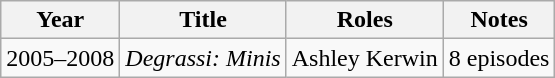<table class="wikitable">
<tr>
<th>Year</th>
<th>Title</th>
<th>Roles</th>
<th>Notes</th>
</tr>
<tr>
<td>2005–2008</td>
<td><em>Degrassi: Minis</em></td>
<td>Ashley Kerwin</td>
<td>8 episodes</td>
</tr>
</table>
